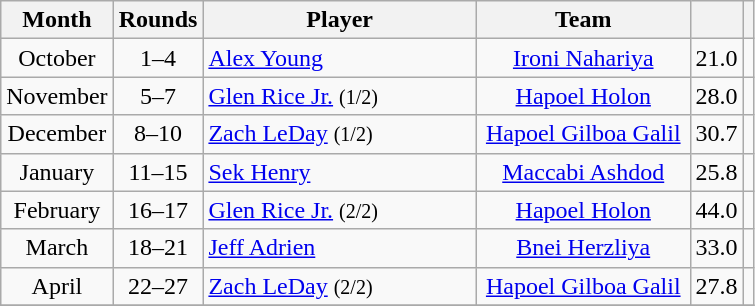<table class="wikitable" style="text-align: center;">
<tr>
<th style="text-align:center;">Month</th>
<th style="text-align:center;">Rounds</th>
<th style="text-align:center;width:175px;">Player</th>
<th style="text-align:center;width:135px;">Team</th>
<th><a href='#'></a></th>
<th style="text-align:center;"></th>
</tr>
<tr>
<td>October</td>
<td>1–4</td>
<td align="left"> <a href='#'>Alex Young</a></td>
<td><a href='#'>Ironi Nahariya</a></td>
<td>21.0</td>
<td></td>
</tr>
<tr>
<td>November</td>
<td>5–7</td>
<td align="left"> <a href='#'>Glen Rice Jr.</a> <small>(1/2)</small></td>
<td><a href='#'>Hapoel Holon</a></td>
<td>28.0</td>
<td></td>
</tr>
<tr>
<td>December</td>
<td>8–10</td>
<td align="left"> <a href='#'>Zach LeDay</a> <small>(1/2)</small></td>
<td><a href='#'>Hapoel Gilboa Galil</a></td>
<td>30.7</td>
<td></td>
</tr>
<tr>
<td>January</td>
<td>11–15</td>
<td align="left"> <a href='#'>Sek Henry</a></td>
<td><a href='#'>Maccabi Ashdod</a></td>
<td>25.8</td>
<td></td>
</tr>
<tr>
<td>February</td>
<td>16–17</td>
<td align="left"> <a href='#'>Glen Rice Jr.</a> <small>(2/2)</small></td>
<td><a href='#'>Hapoel Holon</a></td>
<td>44.0</td>
<td></td>
</tr>
<tr>
<td>March</td>
<td>18–21</td>
<td align="left"> <a href='#'>Jeff Adrien</a></td>
<td><a href='#'>Bnei Herzliya</a></td>
<td>33.0</td>
<td></td>
</tr>
<tr>
<td>April</td>
<td>22–27</td>
<td align="left"> <a href='#'>Zach LeDay</a> <small>(2/2)</small></td>
<td><a href='#'>Hapoel Gilboa Galil</a></td>
<td>27.8</td>
<td></td>
</tr>
<tr>
</tr>
</table>
